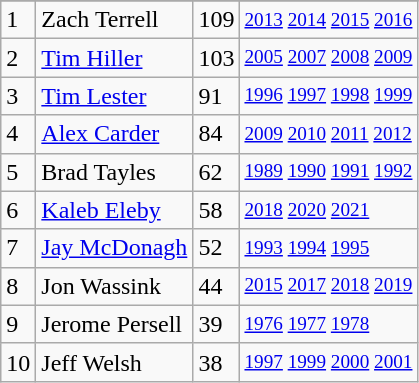<table class="wikitable">
<tr>
</tr>
<tr>
<td>1</td>
<td>Zach Terrell</td>
<td><abbr>109</abbr></td>
<td style="font-size:80%;"><a href='#'>2013</a> <a href='#'>2014</a> <a href='#'>2015</a> <a href='#'>2016</a></td>
</tr>
<tr>
<td>2</td>
<td><a href='#'>Tim Hiller</a></td>
<td><abbr>103</abbr></td>
<td style="font-size:80%;"><a href='#'>2005</a> <a href='#'>2007</a> <a href='#'>2008</a> <a href='#'>2009</a></td>
</tr>
<tr>
<td>3</td>
<td><a href='#'>Tim Lester</a></td>
<td><abbr>91</abbr></td>
<td style="font-size:80%;"><a href='#'>1996</a> <a href='#'>1997</a> <a href='#'>1998</a> <a href='#'>1999</a></td>
</tr>
<tr>
<td>4</td>
<td><a href='#'>Alex Carder</a></td>
<td><abbr>84</abbr></td>
<td style="font-size:80%;"><a href='#'>2009</a> <a href='#'>2010</a> <a href='#'>2011</a> <a href='#'>2012</a></td>
</tr>
<tr>
<td>5</td>
<td>Brad Tayles</td>
<td><abbr>62</abbr></td>
<td style="font-size:80%;"><a href='#'>1989</a> <a href='#'>1990</a> <a href='#'>1991</a> <a href='#'>1992</a></td>
</tr>
<tr>
<td>6</td>
<td><a href='#'>Kaleb Eleby</a></td>
<td><abbr>58</abbr></td>
<td style="font-size:80%;"><a href='#'>2018</a> <a href='#'>2020</a> <a href='#'>2021</a></td>
</tr>
<tr>
<td>7</td>
<td><a href='#'>Jay McDonagh</a></td>
<td><abbr>52</abbr></td>
<td style="font-size:80%;"><a href='#'>1993</a> <a href='#'>1994</a> <a href='#'>1995</a></td>
</tr>
<tr>
<td>8</td>
<td>Jon Wassink</td>
<td><abbr>44</abbr></td>
<td style="font-size:80%;"><a href='#'>2015</a> <a href='#'>2017</a> <a href='#'>2018</a> <a href='#'>2019</a></td>
</tr>
<tr>
<td>9</td>
<td>Jerome Persell</td>
<td><abbr>39</abbr></td>
<td style="font-size:80%;"><a href='#'>1976</a> <a href='#'>1977</a> <a href='#'>1978</a></td>
</tr>
<tr>
<td>10</td>
<td>Jeff Welsh</td>
<td><abbr>38</abbr></td>
<td style="font-size:80%;"><a href='#'>1997</a> <a href='#'>1999</a> <a href='#'>2000</a> <a href='#'>2001</a></td>
</tr>
</table>
